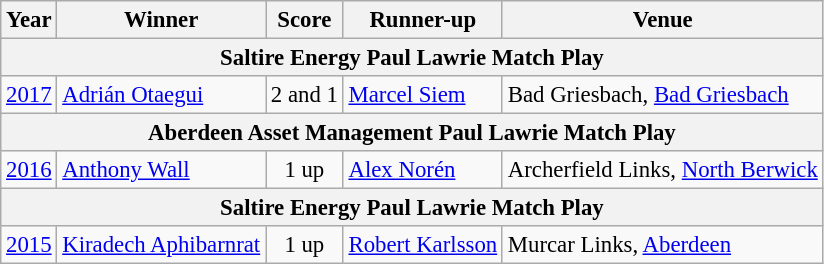<table class=wikitable style="font-size:95%">
<tr>
<th>Year</th>
<th>Winner</th>
<th>Score</th>
<th>Runner-up</th>
<th>Venue</th>
</tr>
<tr>
<th colspan=7>Saltire Energy Paul Lawrie Match Play</th>
</tr>
<tr>
<td><a href='#'>2017</a></td>
<td> <a href='#'>Adrián Otaegui</a></td>
<td align=center>2 and 1</td>
<td> <a href='#'>Marcel Siem</a></td>
<td>Bad Griesbach, <a href='#'>Bad Griesbach</a></td>
</tr>
<tr>
<th colspan=7>Aberdeen Asset Management Paul Lawrie Match Play</th>
</tr>
<tr>
<td><a href='#'>2016</a></td>
<td> <a href='#'>Anthony Wall</a></td>
<td align=center>1 up</td>
<td> <a href='#'>Alex Norén</a></td>
<td>Archerfield Links, <a href='#'>North Berwick</a></td>
</tr>
<tr>
<th colspan=7>Saltire Energy Paul Lawrie Match Play</th>
</tr>
<tr>
<td><a href='#'>2015</a></td>
<td> <a href='#'>Kiradech Aphibarnrat</a></td>
<td align=center>1 up</td>
<td> <a href='#'>Robert Karlsson</a></td>
<td>Murcar Links, <a href='#'>Aberdeen</a></td>
</tr>
</table>
